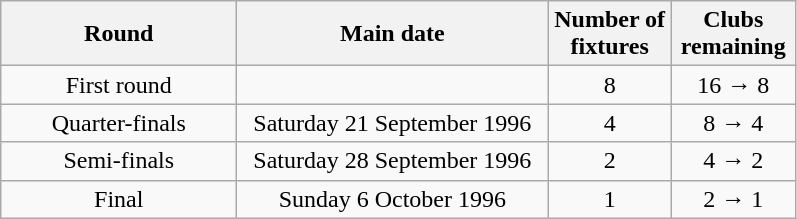<table class="wikitable plainrowheaders" style="text-align:center">
<tr>
<th scope="col" style="width:150px">Round</th>
<th scope="col" style="width:200px">Main date</th>
<th scope="col" style="width:75px">Number of fixtures</th>
<th scope="col" style="width:75px">Clubs remaining</th>
</tr>
<tr>
<td>First round</td>
<td></td>
<td>8</td>
<td>16 → 8</td>
</tr>
<tr>
<td>Quarter-finals</td>
<td>Saturday 21 September 1996</td>
<td>4</td>
<td>8 → 4</td>
</tr>
<tr>
<td>Semi-finals</td>
<td>Saturday 28 September 1996</td>
<td>2</td>
<td>4 → 2</td>
</tr>
<tr>
<td>Final</td>
<td>Sunday 6 October 1996</td>
<td>1</td>
<td>2 → 1</td>
</tr>
</table>
